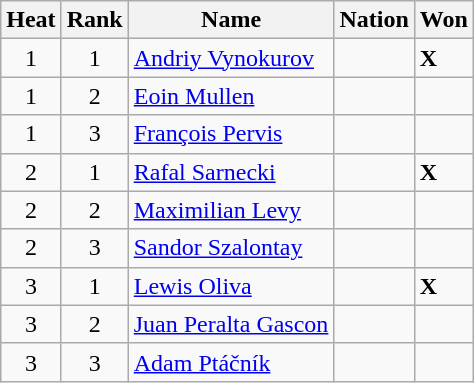<table class=wikitable sortable style=text-align:center>
<tr>
<th>Heat</th>
<th>Rank</th>
<th>Name</th>
<th>Nation</th>
<th>Won</th>
</tr>
<tr style=background: #ccffcc;>
<td>1</td>
<td>1</td>
<td align=left><a href='#'>Andriy Vynokurov</a></td>
<td align=left></td>
<td align=left><strong>X</strong></td>
</tr>
<tr>
<td>1</td>
<td>2</td>
<td align=left><a href='#'>Eoin Mullen</a></td>
<td align=left></td>
<td></td>
</tr>
<tr style=background: #ccffcc;>
<td>1</td>
<td>3</td>
<td align=left><a href='#'>François Pervis</a></td>
<td align=left></td>
<td></td>
</tr>
<tr>
<td>2</td>
<td>1</td>
<td align=left><a href='#'>Rafal Sarnecki</a></td>
<td align=left></td>
<td align=left><strong>X</strong></td>
</tr>
<tr style=background: #ccffcc;>
<td>2</td>
<td>2</td>
<td align=left><a href='#'>Maximilian Levy</a></td>
<td align=left></td>
<td></td>
</tr>
<tr>
<td>2</td>
<td>3</td>
<td align=left><a href='#'>Sandor Szalontay</a></td>
<td align=left></td>
<td></td>
</tr>
<tr style=background: #ccffcc;>
<td>3</td>
<td>1</td>
<td align=left><a href='#'>Lewis Oliva</a></td>
<td align=left></td>
<td align=left><strong>X</strong></td>
</tr>
<tr>
<td>3</td>
<td>2</td>
<td align=left><a href='#'>Juan Peralta Gascon</a></td>
<td align=left></td>
<td></td>
</tr>
<tr style=background: #ccffcc;>
<td>3</td>
<td>3</td>
<td align=left><a href='#'>Adam Ptáčník</a></td>
<td align=left></td>
<td></td>
</tr>
</table>
